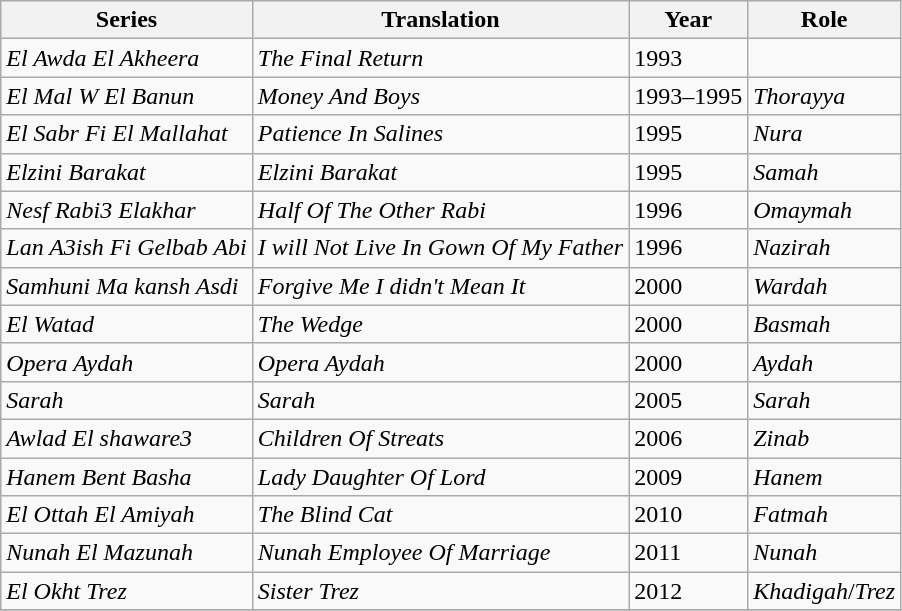<table class="wikitable">
<tr>
<th>Series</th>
<th>Translation</th>
<th>Year</th>
<th>Role</th>
</tr>
<tr>
<td><em>El Awda El Akheera</em></td>
<td><em>The Final Return</em></td>
<td>1993</td>
<td></td>
</tr>
<tr>
<td><em>El Mal W El Banun</em></td>
<td><em>Money And Boys</em></td>
<td>1993–1995</td>
<td><em>Thorayya</em></td>
</tr>
<tr>
<td><em>El Sabr Fi El Mallahat</em></td>
<td><em>Patience In Salines</em></td>
<td>1995</td>
<td><em>Nura</em></td>
</tr>
<tr>
<td><em>Elzini Barakat</em></td>
<td><em>Elzini Barakat</em></td>
<td>1995</td>
<td><em>Samah</em></td>
</tr>
<tr>
<td><em> Nesf Rabi3 Elakhar</em></td>
<td><em> Half Of  The Other Rabi</em></td>
<td>1996</td>
<td><em>Omaymah</em></td>
</tr>
<tr>
<td><em>Lan A3ish Fi Gelbab Abi</em></td>
<td><em>I will Not Live In Gown Of My Father</em></td>
<td>1996</td>
<td><em>Nazirah</em></td>
</tr>
<tr>
<td><em>Samhuni Ma kansh Asdi</em></td>
<td><em>Forgive Me I didn't Mean It</em></td>
<td>2000</td>
<td><em>Wardah</em></td>
</tr>
<tr>
<td><em>El Watad</em></td>
<td><em>The Wedge</em></td>
<td>2000</td>
<td><em>Basmah</em></td>
</tr>
<tr>
<td><em>Opera Aydah</em></td>
<td><em>Opera Aydah</em></td>
<td>2000</td>
<td><em>Aydah</em></td>
</tr>
<tr>
<td><em>Sarah</em></td>
<td><em>Sarah</em></td>
<td>2005</td>
<td><em>Sarah</em></td>
</tr>
<tr>
<td><em>Awlad El shaware3</em></td>
<td><em>Children Of Streats</em></td>
<td>2006</td>
<td><em>Zinab</em></td>
</tr>
<tr>
<td><em>Hanem Bent Basha</em></td>
<td><em>Lady Daughter Of Lord</em></td>
<td>2009</td>
<td><em>Hanem</em></td>
</tr>
<tr>
<td><em>El Ottah El Amiyah</em></td>
<td><em>The Blind Cat</em></td>
<td>2010</td>
<td><em>Fatmah</em></td>
</tr>
<tr>
<td><em>Nunah El Mazunah</em></td>
<td><em>Nunah Employee Of Marriage</em></td>
<td>2011</td>
<td><em>Nunah</em></td>
</tr>
<tr>
<td><em>El Okht Trez</em></td>
<td><em>Sister Trez</em></td>
<td>2012</td>
<td><em>Khadigah</em>/<em>Trez</em></td>
</tr>
<tr>
</tr>
</table>
